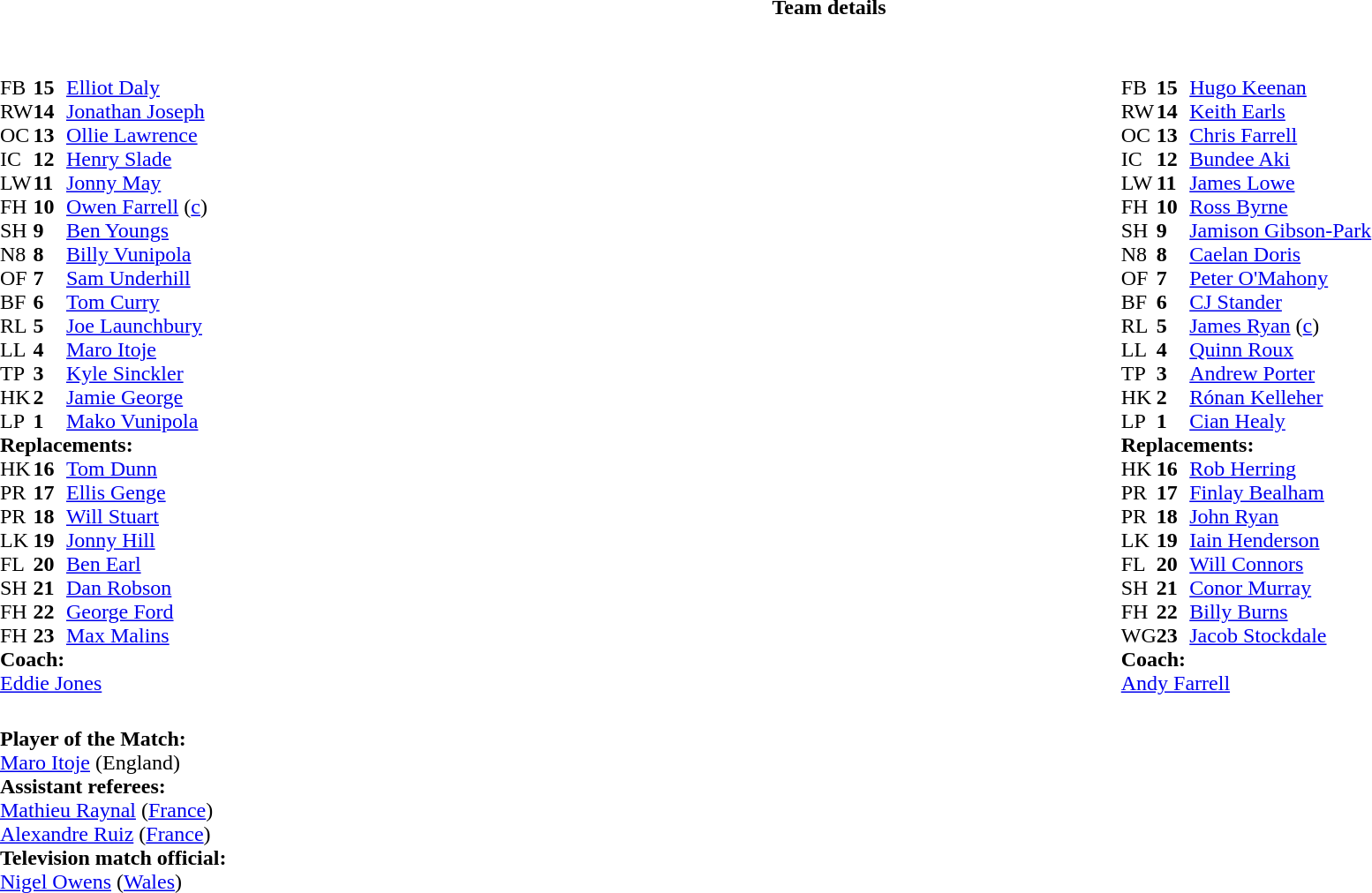<table border="0" style="width:100%" class="collapsible collapsed">
<tr>
<th>Team details</th>
</tr>
<tr>
<td><br><table style="width:100%">
<tr>
<td style="vertical-align:top;width:50%"><br><table cellspacing="0" cellpadding="0">
<tr>
<th width="25"></th>
<th width="25"></th>
</tr>
<tr>
<td>FB</td>
<td><strong>15</strong></td>
<td><a href='#'>Elliot Daly</a></td>
</tr>
<tr>
<td>RW</td>
<td><strong>14</strong></td>
<td><a href='#'>Jonathan Joseph</a></td>
<td></td>
<td></td>
</tr>
<tr>
<td>OC</td>
<td><strong>13</strong></td>
<td><a href='#'>Ollie Lawrence</a></td>
<td></td>
<td></td>
</tr>
<tr>
<td>IC</td>
<td><strong>12</strong></td>
<td><a href='#'>Henry Slade</a></td>
</tr>
<tr>
<td>LW</td>
<td><strong>11</strong></td>
<td><a href='#'>Jonny May</a></td>
</tr>
<tr>
<td>FH</td>
<td><strong>10</strong></td>
<td><a href='#'>Owen Farrell</a> (<a href='#'>c</a>)</td>
</tr>
<tr>
<td>SH</td>
<td><strong>9</strong></td>
<td><a href='#'>Ben Youngs</a></td>
<td></td>
<td></td>
</tr>
<tr>
<td>N8</td>
<td><strong>8</strong></td>
<td><a href='#'>Billy Vunipola</a></td>
</tr>
<tr>
<td>OF</td>
<td><strong>7</strong></td>
<td><a href='#'>Sam Underhill</a></td>
<td></td>
<td></td>
</tr>
<tr>
<td>BF</td>
<td><strong>6</strong></td>
<td><a href='#'>Tom Curry</a></td>
</tr>
<tr>
<td>RL</td>
<td><strong>5</strong></td>
<td><a href='#'>Joe Launchbury</a></td>
<td></td>
<td></td>
</tr>
<tr>
<td>LL</td>
<td><strong>4</strong></td>
<td><a href='#'>Maro Itoje</a></td>
</tr>
<tr>
<td>TP</td>
<td><strong>3</strong></td>
<td><a href='#'>Kyle Sinckler</a></td>
<td></td>
<td></td>
</tr>
<tr>
<td>HK</td>
<td><strong>2</strong></td>
<td><a href='#'>Jamie George</a></td>
<td></td>
<td></td>
</tr>
<tr>
<td>LP</td>
<td><strong>1</strong></td>
<td><a href='#'>Mako Vunipola</a></td>
<td></td>
<td></td>
</tr>
<tr>
<td colspan="3"><strong>Replacements:</strong></td>
</tr>
<tr>
<td>HK</td>
<td><strong>16</strong></td>
<td><a href='#'>Tom Dunn</a></td>
<td></td>
<td></td>
</tr>
<tr>
<td>PR</td>
<td><strong>17</strong></td>
<td><a href='#'>Ellis Genge</a></td>
<td></td>
<td></td>
</tr>
<tr>
<td>PR</td>
<td><strong>18</strong></td>
<td><a href='#'>Will Stuart</a></td>
<td></td>
<td></td>
</tr>
<tr>
<td>LK</td>
<td><strong>19</strong></td>
<td><a href='#'>Jonny Hill</a></td>
<td></td>
<td></td>
</tr>
<tr>
<td>FL</td>
<td><strong>20</strong></td>
<td><a href='#'>Ben Earl</a></td>
<td></td>
<td></td>
</tr>
<tr>
<td>SH</td>
<td><strong>21</strong></td>
<td><a href='#'>Dan Robson</a></td>
<td></td>
<td></td>
</tr>
<tr>
<td>FH</td>
<td><strong>22</strong></td>
<td><a href='#'>George Ford</a></td>
<td></td>
<td></td>
</tr>
<tr>
<td>FH</td>
<td><strong>23</strong></td>
<td><a href='#'>Max Malins</a></td>
<td></td>
<td></td>
</tr>
<tr>
<td colspan="3"><strong>Coach:</strong></td>
</tr>
<tr>
<td colspan="3"><a href='#'>Eddie Jones</a></td>
</tr>
</table>
</td>
<td style="vertical-align:top"></td>
<td style="vertical-align:top;width:50%"><br><table cellspacing="0" cellpadding="0" style="margin:auto">
<tr>
<th width="25"></th>
<th width="25"></th>
</tr>
<tr>
<td>FB</td>
<td><strong>15</strong></td>
<td><a href='#'>Hugo Keenan</a></td>
<td></td>
<td></td>
</tr>
<tr>
<td>RW</td>
<td><strong>14</strong></td>
<td><a href='#'>Keith Earls</a></td>
</tr>
<tr>
<td>OC</td>
<td><strong>13</strong></td>
<td><a href='#'>Chris Farrell</a></td>
</tr>
<tr>
<td>IC</td>
<td><strong>12</strong></td>
<td><a href='#'>Bundee Aki</a></td>
</tr>
<tr>
<td>LW</td>
<td><strong>11</strong></td>
<td><a href='#'>James Lowe</a></td>
</tr>
<tr>
<td>FH</td>
<td><strong>10</strong></td>
<td><a href='#'>Ross Byrne</a></td>
<td></td>
<td></td>
</tr>
<tr>
<td>SH</td>
<td><strong>9</strong></td>
<td><a href='#'>Jamison Gibson-Park</a></td>
<td></td>
<td></td>
</tr>
<tr>
<td>N8</td>
<td><strong>8</strong></td>
<td><a href='#'>Caelan Doris</a></td>
</tr>
<tr>
<td>OF</td>
<td><strong>7</strong></td>
<td><a href='#'>Peter O'Mahony</a></td>
</tr>
<tr>
<td>BF</td>
<td><strong>6</strong></td>
<td><a href='#'>CJ Stander</a></td>
<td></td>
<td></td>
</tr>
<tr>
<td>RL</td>
<td><strong>5</strong></td>
<td><a href='#'>James Ryan</a> (<a href='#'>c</a>)</td>
</tr>
<tr>
<td>LL</td>
<td><strong>4</strong></td>
<td><a href='#'>Quinn Roux</a></td>
<td></td>
<td></td>
</tr>
<tr>
<td>TP</td>
<td><strong>3</strong></td>
<td><a href='#'>Andrew Porter</a></td>
</tr>
<tr>
<td>HK</td>
<td><strong>2</strong></td>
<td><a href='#'>Rónan Kelleher</a></td>
<td></td>
<td></td>
</tr>
<tr>
<td>LP</td>
<td><strong>1</strong></td>
<td><a href='#'>Cian Healy</a></td>
<td></td>
<td></td>
</tr>
<tr>
<td colspan="3"><strong>Replacements:</strong></td>
</tr>
<tr>
<td>HK</td>
<td><strong>16</strong></td>
<td><a href='#'>Rob Herring</a></td>
<td></td>
<td></td>
</tr>
<tr>
<td>PR</td>
<td><strong>17</strong></td>
<td><a href='#'>Finlay Bealham</a></td>
<td></td>
<td></td>
</tr>
<tr>
<td>PR</td>
<td><strong>18</strong></td>
<td><a href='#'>John Ryan</a></td>
</tr>
<tr>
<td>LK</td>
<td><strong>19</strong></td>
<td><a href='#'>Iain Henderson</a></td>
<td></td>
<td></td>
</tr>
<tr>
<td>FL</td>
<td><strong>20</strong></td>
<td><a href='#'>Will Connors</a></td>
<td></td>
<td></td>
</tr>
<tr>
<td>SH</td>
<td><strong>21</strong></td>
<td><a href='#'>Conor Murray</a></td>
<td></td>
<td></td>
</tr>
<tr>
<td>FH</td>
<td><strong>22</strong></td>
<td><a href='#'>Billy Burns</a></td>
<td></td>
<td></td>
</tr>
<tr>
<td>WG</td>
<td><strong>23</strong></td>
<td><a href='#'>Jacob Stockdale</a></td>
<td></td>
<td></td>
</tr>
<tr>
<td colspan="3"><strong>Coach:</strong></td>
</tr>
<tr>
<td colspan="3"><a href='#'>Andy Farrell</a></td>
</tr>
</table>
</td>
</tr>
</table>
<table style="width:100%">
<tr>
<td><br><strong>Player of the Match:</strong>
<br><a href='#'>Maro Itoje</a> (England)<br><strong>Assistant referees:</strong>
<br><a href='#'>Mathieu Raynal</a> (<a href='#'>France</a>)
<br><a href='#'>Alexandre Ruiz</a> (<a href='#'>France</a>)
<br><strong>Television match official:</strong>
<br><a href='#'>Nigel Owens</a> (<a href='#'>Wales</a>)</td>
</tr>
</table>
</td>
</tr>
</table>
